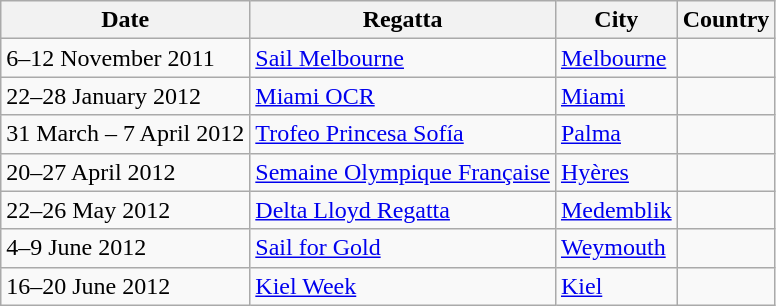<table class="wikitable">
<tr>
<th>Date</th>
<th>Regatta</th>
<th>City</th>
<th>Country</th>
</tr>
<tr>
<td>6–12 November 2011</td>
<td><a href='#'>Sail Melbourne</a></td>
<td><a href='#'>Melbourne</a></td>
<td></td>
</tr>
<tr>
<td>22–28 January 2012</td>
<td><a href='#'>Miami OCR</a></td>
<td><a href='#'>Miami</a></td>
<td></td>
</tr>
<tr>
<td>31 March – 7 April 2012</td>
<td><a href='#'>Trofeo Princesa Sofía</a></td>
<td><a href='#'>Palma</a></td>
<td></td>
</tr>
<tr>
<td>20–27 April 2012</td>
<td><a href='#'>Semaine Olympique Française</a></td>
<td><a href='#'>Hyères</a></td>
<td></td>
</tr>
<tr>
<td>22–26 May 2012</td>
<td><a href='#'>Delta Lloyd Regatta</a></td>
<td><a href='#'>Medemblik</a></td>
<td></td>
</tr>
<tr>
<td>4–9 June 2012</td>
<td><a href='#'>Sail for Gold</a></td>
<td><a href='#'>Weymouth</a></td>
<td></td>
</tr>
<tr>
<td>16–20 June 2012</td>
<td><a href='#'>Kiel Week</a></td>
<td><a href='#'>Kiel</a></td>
<td></td>
</tr>
</table>
